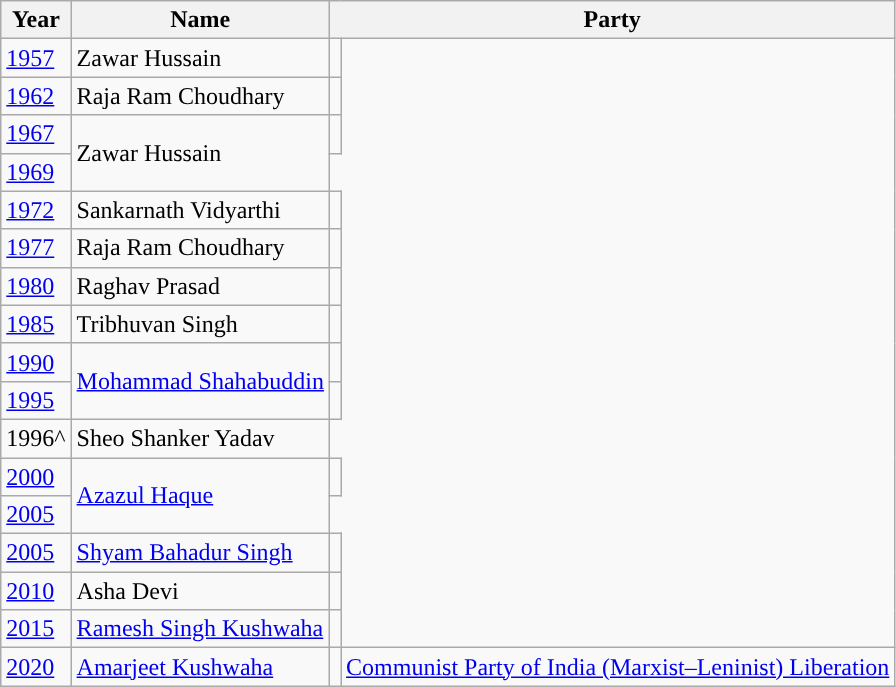<table class="wikitable sortable">
<tr>
<th>Year</th>
<th>Name</th>
<th colspan="2">Party</th>
</tr>
<tr>
<td><a href='#'>1957</a></td>
<td>Zawar Hussain</td>
<td></td>
</tr>
<tr>
<td><a href='#'>1962</a></td>
<td>Raja Ram Choudhary</td>
<td></td>
</tr>
<tr>
<td><a href='#'>1967</a></td>
<td rowspan="2">Zawar Hussain</td>
<td></td>
</tr>
<tr>
<td><a href='#'>1969</a></td>
</tr>
<tr>
<td><a href='#'>1972</a></td>
<td>Sankarnath Vidyarthi</td>
<td></td>
</tr>
<tr>
<td><a href='#'>1977</a></td>
<td>Raja Ram Choudhary</td>
<td></td>
</tr>
<tr>
<td><a href='#'>1980</a></td>
<td>Raghav Prasad</td>
<td></td>
</tr>
<tr>
<td><a href='#'>1985</a></td>
<td>Tribhuvan Singh</td>
<td></td>
</tr>
<tr>
<td><a href='#'>1990</a></td>
<td rowspan="2"><a href='#'>Mohammad Shahabuddin</a></td>
<td></td>
</tr>
<tr>
<td><a href='#'>1995</a></td>
<td></td>
</tr>
<tr>
<td>1996^</td>
<td>Sheo Shanker Yadav</td>
</tr>
<tr>
<td><a href='#'>2000</a></td>
<td rowspan="2"><a href='#'>Azazul Haque</a></td>
<td></td>
</tr>
<tr>
<td><a href='#'>2005</a></td>
</tr>
<tr>
<td><a href='#'>2005</a></td>
<td><a href='#'>Shyam Bahadur Singh</a></td>
<td></td>
</tr>
<tr>
<td><a href='#'>2010</a></td>
<td>Asha Devi</td>
<td></td>
</tr>
<tr>
<td><a href='#'>2015</a></td>
<td><a href='#'>Ramesh Singh Kushwaha</a></td>
<td></td>
</tr>
<tr>
<td><a href='#'>2020</a></td>
<td><a href='#'>Amarjeet Kushwaha</a></td>
<td style="background-color: "></td>
<td><a href='#'>Communist Party of India (Marxist–Leninist) Liberation</a></td>
</tr>
</table>
